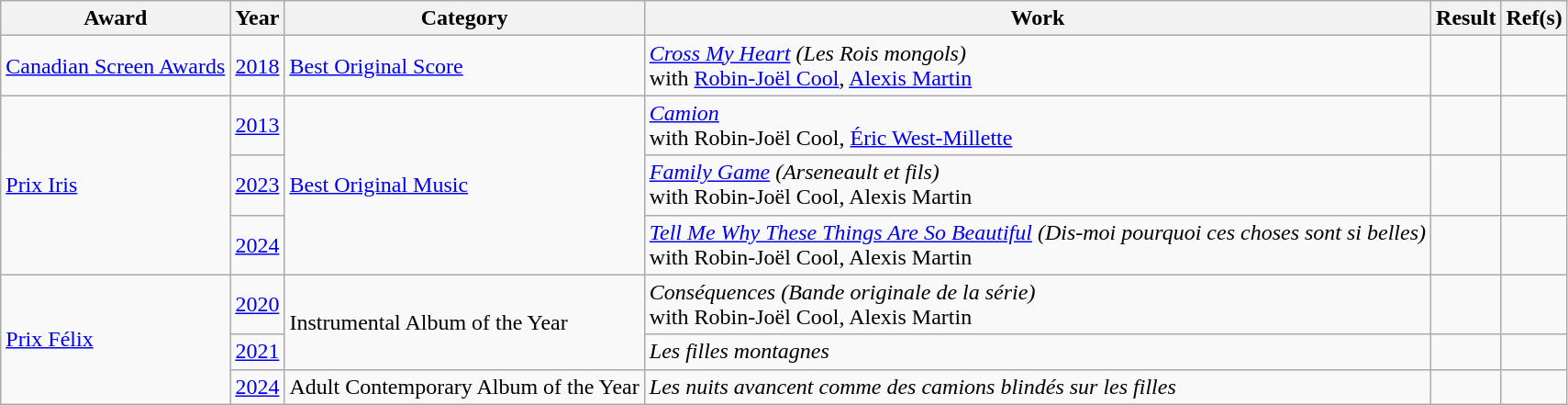<table class="wikitable plainrowheaders sortable">
<tr>
<th>Award</th>
<th>Year</th>
<th>Category</th>
<th>Work</th>
<th>Result</th>
<th>Ref(s)</th>
</tr>
<tr>
<td><a href='#'>Canadian Screen Awards</a></td>
<td><a href='#'>2018</a></td>
<td><a href='#'>Best Original Score</a></td>
<td><em><a href='#'>Cross My Heart</a> (Les Rois mongols)</em><br>with <a href='#'>Robin-Joël Cool</a>, <a href='#'>Alexis Martin</a></td>
<td></td>
<td></td>
</tr>
<tr>
<td rowspan=3><a href='#'>Prix Iris</a></td>
<td><a href='#'>2013</a></td>
<td rowspan=3><a href='#'>Best Original Music</a></td>
<td><em><a href='#'>Camion</a></em><br>with Robin-Joël Cool, <a href='#'>Éric West-Millette</a></td>
<td></td>
<td></td>
</tr>
<tr>
<td><a href='#'>2023</a></td>
<td><em><a href='#'>Family Game</a> (Arseneault et fils)</em><br>with Robin-Joël Cool, Alexis Martin</td>
<td></td>
<td></td>
</tr>
<tr>
<td><a href='#'>2024</a></td>
<td><em><a href='#'>Tell Me Why These Things Are So Beautiful</a> (Dis-moi pourquoi ces choses sont si belles)</em><br>with Robin-Joël Cool, Alexis Martin</td>
<td></td>
<td></td>
</tr>
<tr>
<td rowspan=3><a href='#'>Prix Félix</a></td>
<td><a href='#'>2020</a></td>
<td rowspan=2>Instrumental Album of the Year</td>
<td><em>Conséquences (Bande originale de la série)</em><br>with Robin-Joël Cool, Alexis Martin</td>
<td></td>
<td></td>
</tr>
<tr>
<td><a href='#'>2021</a></td>
<td><em>Les filles montagnes</em></td>
<td></td>
<td></td>
</tr>
<tr>
<td><a href='#'>2024</a></td>
<td>Adult Contemporary Album of the Year</td>
<td><em>Les nuits avancent comme des camions blindés sur les filles</em></td>
<td></td>
<td></td>
</tr>
</table>
